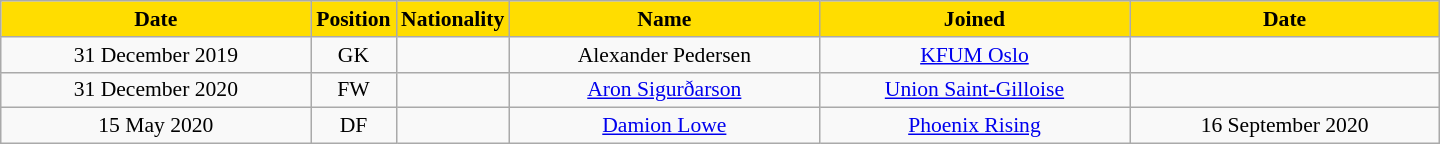<table class="wikitable"  style="text-align:center; font-size:90%; ">
<tr>
<th style="background:#FFDD00; color:black; width:200px;">Date</th>
<th style="background:#FFDD00; color:black; width:50px;">Position</th>
<th style="background:#FFDD00; color:black; width:50px;">Nationality</th>
<th style="background:#FFDD00; color:black; width:200px;">Name</th>
<th style="background:#FFDD00; color:black; width:200px;">Joined</th>
<th style="background:#FFDD00; color:black; width:200px;">Date</th>
</tr>
<tr>
<td>31 December 2019</td>
<td>GK</td>
<td></td>
<td>Alexander Pedersen</td>
<td><a href='#'>KFUM Oslo</a></td>
<td></td>
</tr>
<tr>
<td>31 December 2020</td>
<td>FW</td>
<td></td>
<td><a href='#'>Aron Sigurðarson</a></td>
<td><a href='#'>Union Saint-Gilloise</a></td>
<td></td>
</tr>
<tr>
<td>15 May 2020</td>
<td>DF</td>
<td></td>
<td><a href='#'>Damion Lowe</a></td>
<td><a href='#'>Phoenix Rising</a></td>
<td>16 September 2020</td>
</tr>
</table>
